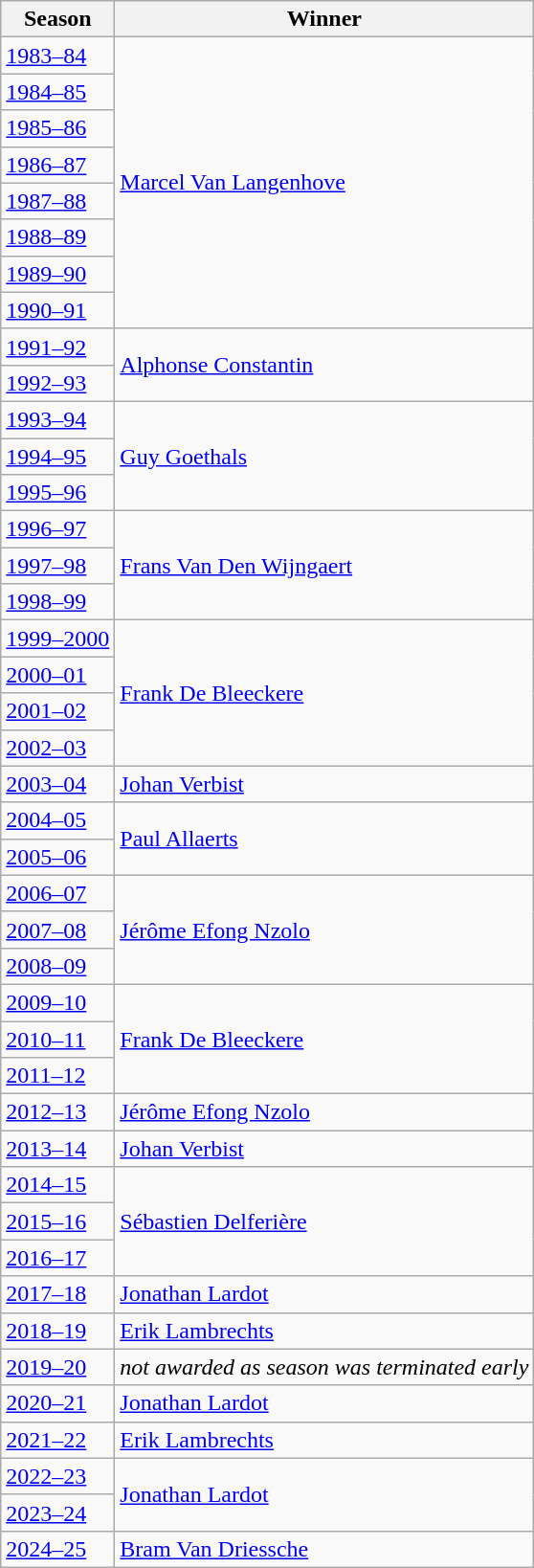<table class=wikitable>
<tr>
<th>Season</th>
<th>Winner</th>
</tr>
<tr>
<td><a href='#'>1983–84</a></td>
<td rowspan="8"><a href='#'>Marcel Van Langenhove</a></td>
</tr>
<tr>
<td><a href='#'>1984–85</a></td>
</tr>
<tr>
<td><a href='#'>1985–86</a></td>
</tr>
<tr>
<td><a href='#'>1986–87</a></td>
</tr>
<tr>
<td><a href='#'>1987–88</a></td>
</tr>
<tr>
<td><a href='#'>1988–89</a></td>
</tr>
<tr>
<td><a href='#'>1989–90</a></td>
</tr>
<tr>
<td><a href='#'>1990–91</a></td>
</tr>
<tr>
<td><a href='#'>1991–92</a></td>
<td rowspan="2"><a href='#'>Alphonse Constantin</a></td>
</tr>
<tr>
<td><a href='#'>1992–93</a></td>
</tr>
<tr>
<td><a href='#'>1993–94</a></td>
<td rowspan="3"><a href='#'>Guy Goethals</a></td>
</tr>
<tr>
<td><a href='#'>1994–95</a></td>
</tr>
<tr>
<td><a href='#'>1995–96</a></td>
</tr>
<tr>
<td><a href='#'>1996–97</a></td>
<td rowspan="3"><a href='#'>Frans Van Den Wijngaert</a></td>
</tr>
<tr>
<td><a href='#'>1997–98</a></td>
</tr>
<tr>
<td><a href='#'>1998–99</a></td>
</tr>
<tr>
<td><a href='#'>1999–2000</a></td>
<td rowspan="4"><a href='#'>Frank De Bleeckere</a></td>
</tr>
<tr>
<td><a href='#'>2000–01</a></td>
</tr>
<tr>
<td><a href='#'>2001–02</a></td>
</tr>
<tr>
<td><a href='#'>2002–03</a></td>
</tr>
<tr>
<td><a href='#'>2003–04</a></td>
<td><a href='#'>Johan Verbist</a></td>
</tr>
<tr>
<td><a href='#'>2004–05</a></td>
<td rowspan="2"><a href='#'>Paul Allaerts</a></td>
</tr>
<tr>
<td><a href='#'>2005–06</a></td>
</tr>
<tr>
<td><a href='#'>2006–07</a></td>
<td rowspan="3"><a href='#'>Jérôme Efong Nzolo</a></td>
</tr>
<tr>
<td><a href='#'>2007–08</a></td>
</tr>
<tr>
<td><a href='#'>2008–09</a></td>
</tr>
<tr>
<td><a href='#'>2009–10</a></td>
<td rowspan="3"><a href='#'>Frank De Bleeckere</a></td>
</tr>
<tr>
<td><a href='#'>2010–11</a></td>
</tr>
<tr>
<td><a href='#'>2011–12</a></td>
</tr>
<tr>
<td><a href='#'>2012–13</a></td>
<td><a href='#'>Jérôme Efong Nzolo</a></td>
</tr>
<tr>
<td><a href='#'>2013–14</a></td>
<td><a href='#'>Johan Verbist</a></td>
</tr>
<tr>
<td><a href='#'>2014–15</a></td>
<td rowspan="3"><a href='#'>Sébastien Delferière</a></td>
</tr>
<tr>
<td><a href='#'>2015–16</a></td>
</tr>
<tr>
<td><a href='#'>2016–17</a></td>
</tr>
<tr>
<td><a href='#'>2017–18</a></td>
<td><a href='#'>Jonathan Lardot</a></td>
</tr>
<tr>
<td><a href='#'>2018–19</a></td>
<td><a href='#'>Erik Lambrechts</a></td>
</tr>
<tr>
<td><a href='#'>2019–20</a></td>
<td><em>not awarded as season was terminated early</em></td>
</tr>
<tr>
<td><a href='#'>2020–21</a></td>
<td><a href='#'>Jonathan Lardot</a></td>
</tr>
<tr>
<td><a href='#'>2021–22</a></td>
<td><a href='#'>Erik Lambrechts</a></td>
</tr>
<tr>
<td><a href='#'>2022–23</a></td>
<td rowspan="2"><a href='#'>Jonathan Lardot</a></td>
</tr>
<tr>
<td><a href='#'>2023–24</a></td>
</tr>
<tr>
<td><a href='#'>2024–25</a></td>
<td><a href='#'>Bram Van Driessche</a></td>
</tr>
</table>
